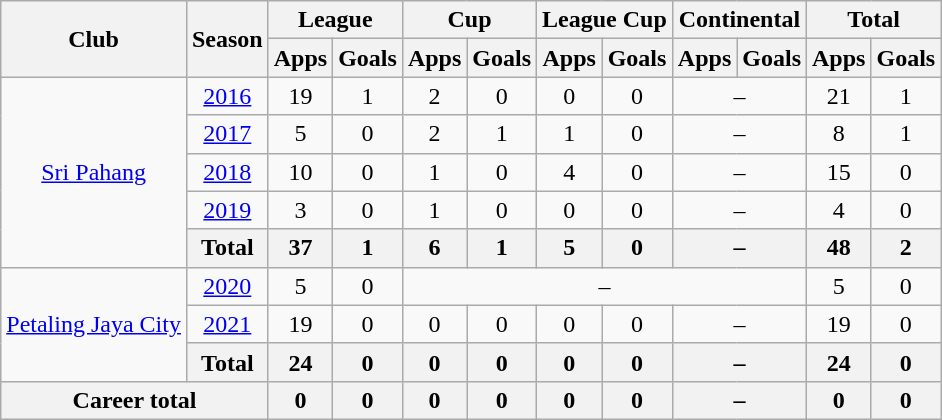<table class="wikitable" style="text-align: center;">
<tr>
<th rowspan="2">Club</th>
<th rowspan="2">Season</th>
<th colspan="2">League</th>
<th colspan="2">Cup</th>
<th colspan="2">League Cup</th>
<th colspan="2">Continental</th>
<th colspan="2">Total</th>
</tr>
<tr>
<th>Apps</th>
<th>Goals</th>
<th>Apps</th>
<th>Goals</th>
<th>Apps</th>
<th>Goals</th>
<th>Apps</th>
<th>Goals</th>
<th>Apps</th>
<th>Goals</th>
</tr>
<tr>
<td rowspan="5" valign="center"><a href='#'>Sri Pahang</a></td>
<td><a href='#'>2016</a></td>
<td>19</td>
<td>1</td>
<td>2</td>
<td>0</td>
<td>0</td>
<td>0</td>
<td colspan="2">–</td>
<td>21</td>
<td>1</td>
</tr>
<tr>
<td><a href='#'>2017</a></td>
<td>5</td>
<td>0</td>
<td>2</td>
<td>1</td>
<td>1</td>
<td>0</td>
<td colspan="2">–</td>
<td>8</td>
<td>1</td>
</tr>
<tr>
<td><a href='#'>2018</a></td>
<td>10</td>
<td>0</td>
<td>1</td>
<td>0</td>
<td>4</td>
<td>0</td>
<td colspan="2">–</td>
<td>15</td>
<td>0</td>
</tr>
<tr>
<td><a href='#'>2019</a></td>
<td>3</td>
<td>0</td>
<td>1</td>
<td>0</td>
<td>0</td>
<td>0</td>
<td colspan="2">–</td>
<td>4</td>
<td>0</td>
</tr>
<tr>
<th>Total</th>
<th>37</th>
<th>1</th>
<th>6</th>
<th>1</th>
<th>5</th>
<th>0</th>
<th colspan="2">–</th>
<th>48</th>
<th>2</th>
</tr>
<tr>
<td rowspan="3" valign="center"><a href='#'>Petaling Jaya City</a></td>
<td><a href='#'>2020</a></td>
<td>5</td>
<td>0</td>
<td colspan="6">–</td>
<td>5</td>
<td>0</td>
</tr>
<tr>
<td><a href='#'>2021</a></td>
<td>19</td>
<td>0</td>
<td>0</td>
<td>0</td>
<td>0</td>
<td>0</td>
<td colspan="2">–</td>
<td>19</td>
<td>0</td>
</tr>
<tr>
<th>Total</th>
<th>24</th>
<th>0</th>
<th>0</th>
<th>0</th>
<th>0</th>
<th>0</th>
<th colspan="2">–</th>
<th>24</th>
<th>0</th>
</tr>
<tr>
<th colspan=2>Career total</th>
<th>0</th>
<th>0</th>
<th>0</th>
<th>0</th>
<th>0</th>
<th>0</th>
<th colspan="2">–</th>
<th>0</th>
<th>0</th>
</tr>
</table>
